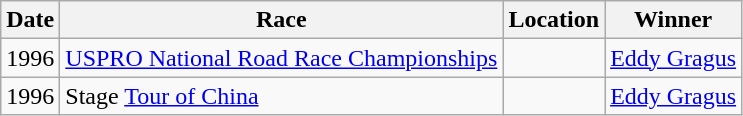<table class="wikitable sortable">
<tr>
<th>Date</th>
<th>Race</th>
<th>Location</th>
<th>Winner</th>
</tr>
<tr>
<td>1996</td>
<td><a href='#'>USPRO National Road Race Championships</a></td>
<td></td>
<td><a href='#'>Eddy Gragus</a></td>
</tr>
<tr>
<td>1996</td>
<td>Stage <a href='#'>Tour of China</a></td>
<td></td>
<td><a href='#'>Eddy Gragus</a></td>
</tr>
</table>
